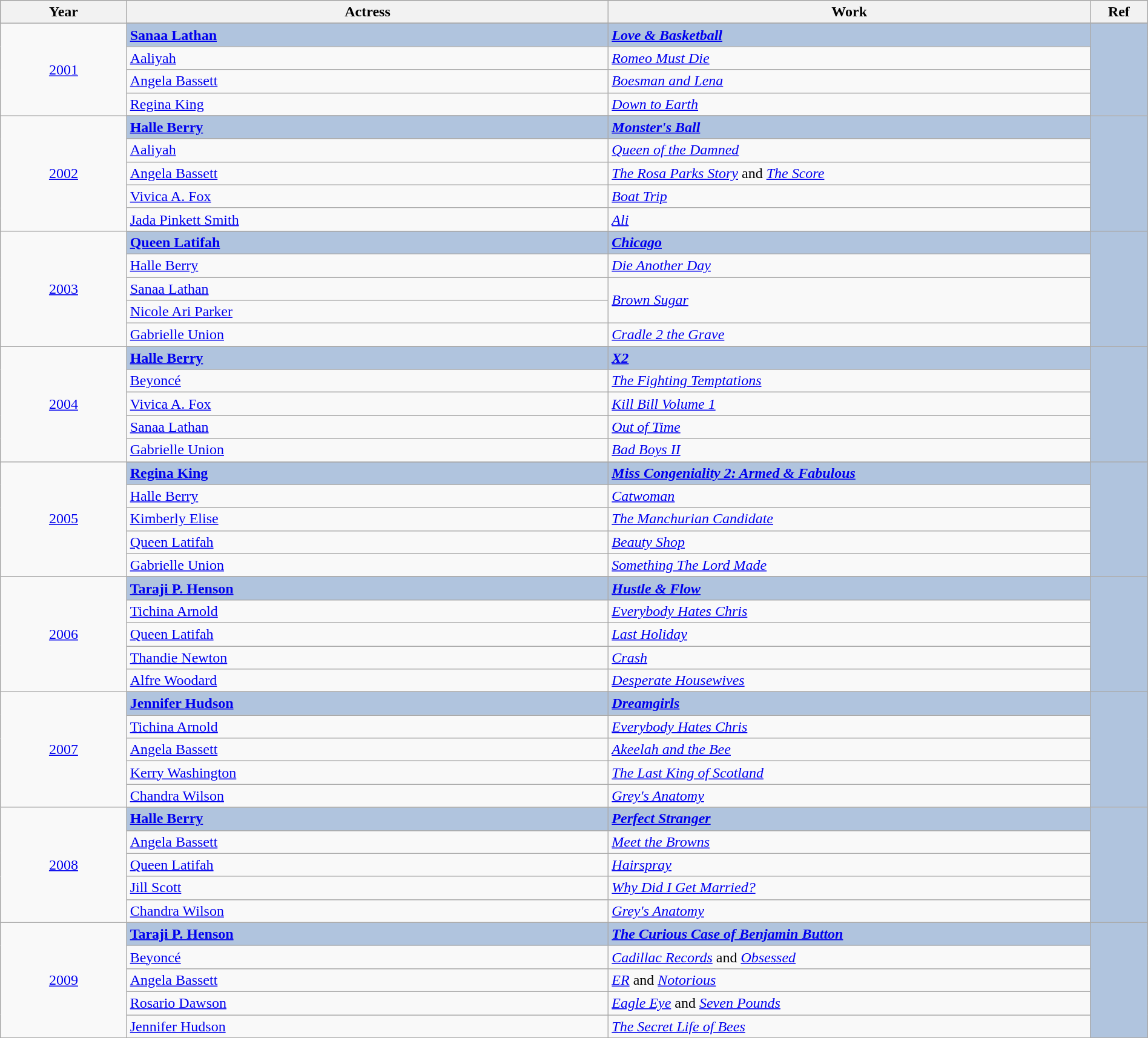<table class="wikitable" style="width:100%;">
<tr style="background:#bebebe;">
<th style="width:11%;">Year</th>
<th style="width:42%;">Actress</th>
<th style="width:42%;">Work</th>
<th style="width:5%;">Ref</th>
</tr>
<tr>
<td rowspan="5" align="center"><a href='#'>2001</a></td>
</tr>
<tr style="background:#B0C4DE">
<td><strong><a href='#'>Sanaa Lathan</a></strong></td>
<td><strong><em><a href='#'>Love & Basketball</a></em></strong></td>
<td rowspan="5" align="center"></td>
</tr>
<tr>
<td><a href='#'>Aaliyah</a></td>
<td><em><a href='#'>Romeo Must Die</a></em></td>
</tr>
<tr>
<td><a href='#'>Angela Bassett</a></td>
<td><em><a href='#'>Boesman and Lena</a></em></td>
</tr>
<tr>
<td><a href='#'>Regina King</a></td>
<td><em><a href='#'>Down to Earth</a></em></td>
</tr>
<tr>
<td rowspan="6" align="center"><a href='#'>2002</a></td>
</tr>
<tr style="background:#B0C4DE">
<td><strong><a href='#'>Halle Berry</a></strong></td>
<td><strong><em><a href='#'>Monster's Ball</a></em></strong></td>
<td rowspan="6" align="center"></td>
</tr>
<tr>
<td><a href='#'>Aaliyah</a></td>
<td><em><a href='#'>Queen of the Damned</a></em></td>
</tr>
<tr>
<td><a href='#'>Angela Bassett</a></td>
<td><em><a href='#'>The Rosa Parks Story</a></em> and <em><a href='#'>The Score</a></em></td>
</tr>
<tr>
<td><a href='#'>Vivica A. Fox</a></td>
<td><em><a href='#'>Boat Trip</a></em></td>
</tr>
<tr>
<td><a href='#'>Jada Pinkett Smith</a></td>
<td><em><a href='#'>Ali</a></em></td>
</tr>
<tr>
<td rowspan="6" align="center"><a href='#'>2003</a></td>
</tr>
<tr style="background:#B0C4DE">
<td><strong><a href='#'>Queen Latifah</a></strong></td>
<td><strong><em><a href='#'>Chicago</a></em></strong></td>
<td rowspan="6" align="center"></td>
</tr>
<tr>
<td><a href='#'>Halle Berry</a></td>
<td><em><a href='#'>Die Another Day</a></em></td>
</tr>
<tr>
<td><a href='#'>Sanaa Lathan</a></td>
<td rowspan="2"><em><a href='#'>Brown Sugar</a></em></td>
</tr>
<tr>
<td><a href='#'>Nicole Ari Parker</a></td>
</tr>
<tr>
<td><a href='#'>Gabrielle Union</a></td>
<td><em><a href='#'>Cradle 2 the Grave</a></em></td>
</tr>
<tr>
<td rowspan="6" align="center"><a href='#'>2004</a></td>
</tr>
<tr style="background:#B0C4DE">
<td><strong><a href='#'>Halle Berry</a></strong></td>
<td><strong><em><a href='#'>X2</a></em></strong></td>
<td rowspan="6" align="center"></td>
</tr>
<tr>
<td><a href='#'>Beyoncé</a></td>
<td><em><a href='#'>The Fighting Temptations</a></em></td>
</tr>
<tr>
<td><a href='#'>Vivica A. Fox</a></td>
<td><em><a href='#'>Kill Bill Volume 1</a></em></td>
</tr>
<tr>
<td><a href='#'>Sanaa Lathan</a></td>
<td><em><a href='#'>Out of Time</a></em></td>
</tr>
<tr>
<td><a href='#'>Gabrielle Union</a></td>
<td><em><a href='#'>Bad Boys II</a></em></td>
</tr>
<tr>
<td rowspan="6" align="center"><a href='#'>2005</a></td>
</tr>
<tr style="background:#B0C4DE">
<td><strong><a href='#'>Regina King</a></strong></td>
<td><strong><em><a href='#'>Miss Congeniality 2: Armed & Fabulous</a></em></strong></td>
<td rowspan="6" align="center"></td>
</tr>
<tr>
<td><a href='#'>Halle Berry</a></td>
<td><em><a href='#'>Catwoman</a></em></td>
</tr>
<tr>
<td><a href='#'>Kimberly Elise</a></td>
<td><em><a href='#'>The Manchurian Candidate</a></em></td>
</tr>
<tr>
<td><a href='#'>Queen Latifah</a></td>
<td><em><a href='#'>Beauty Shop</a></em></td>
</tr>
<tr>
<td><a href='#'>Gabrielle Union</a></td>
<td><em><a href='#'>Something The Lord Made</a></em></td>
</tr>
<tr>
<td rowspan="6" align="center"><a href='#'>2006</a></td>
</tr>
<tr style="background:#B0C4DE">
<td><strong><a href='#'>Taraji P. Henson</a></strong></td>
<td><strong><em><a href='#'>Hustle & Flow</a></em></strong></td>
<td rowspan="6" align="center"></td>
</tr>
<tr>
<td><a href='#'>Tichina Arnold</a></td>
<td><em><a href='#'>Everybody Hates Chris</a></em></td>
</tr>
<tr>
<td><a href='#'>Queen Latifah</a></td>
<td><em><a href='#'>Last Holiday</a></em></td>
</tr>
<tr>
<td><a href='#'>Thandie Newton</a></td>
<td><em><a href='#'>Crash</a></em></td>
</tr>
<tr>
<td><a href='#'>Alfre Woodard</a></td>
<td><em><a href='#'>Desperate Housewives</a></em></td>
</tr>
<tr>
<td rowspan="6" align="center"><a href='#'>2007</a></td>
</tr>
<tr style="background:#B0C4DE">
<td><strong><a href='#'>Jennifer Hudson</a></strong></td>
<td><strong><em><a href='#'>Dreamgirls</a></em></strong></td>
<td rowspan="6" align="center"></td>
</tr>
<tr>
<td><a href='#'>Tichina Arnold</a></td>
<td><em><a href='#'>Everybody Hates Chris</a></em></td>
</tr>
<tr>
<td><a href='#'>Angela Bassett</a></td>
<td><em><a href='#'>Akeelah and the Bee</a></em></td>
</tr>
<tr>
<td><a href='#'>Kerry Washington</a></td>
<td><em><a href='#'>The Last King of Scotland</a></em></td>
</tr>
<tr>
<td><a href='#'>Chandra Wilson</a></td>
<td><em><a href='#'>Grey's Anatomy</a></em></td>
</tr>
<tr>
<td rowspan="6" align="center"><a href='#'>2008</a></td>
</tr>
<tr style="background:#B0C4DE">
<td><strong><a href='#'>Halle Berry</a></strong></td>
<td><strong><em><a href='#'>Perfect Stranger</a></em></strong></td>
<td rowspan="6" align="center"></td>
</tr>
<tr>
<td><a href='#'>Angela Bassett</a></td>
<td><em><a href='#'>Meet the Browns</a></em></td>
</tr>
<tr>
<td><a href='#'>Queen Latifah</a></td>
<td><em><a href='#'>Hairspray</a></em></td>
</tr>
<tr>
<td><a href='#'>Jill Scott</a></td>
<td><em><a href='#'>Why Did I Get Married?</a></em></td>
</tr>
<tr>
<td><a href='#'>Chandra Wilson</a></td>
<td><em><a href='#'>Grey's Anatomy</a></em></td>
</tr>
<tr>
<td rowspan="6" align="center"><a href='#'>2009</a></td>
</tr>
<tr style="background:#B0C4DE">
<td><strong><a href='#'>Taraji P. Henson</a></strong></td>
<td><strong><em><a href='#'>The Curious Case of Benjamin Button</a></em></strong></td>
<td rowspan="6" align="center"></td>
</tr>
<tr>
<td><a href='#'>Beyoncé</a></td>
<td><em><a href='#'>Cadillac Records</a></em> and <em><a href='#'>Obsessed</a></em></td>
</tr>
<tr>
<td><a href='#'>Angela Bassett</a></td>
<td><em><a href='#'>ER</a></em> and <em><a href='#'>Notorious</a></em></td>
</tr>
<tr>
<td><a href='#'>Rosario Dawson</a></td>
<td><em><a href='#'>Eagle Eye</a></em> and <em><a href='#'>Seven Pounds</a></em></td>
</tr>
<tr>
<td><a href='#'>Jennifer Hudson</a></td>
<td><em><a href='#'>The Secret Life of Bees</a></em></td>
</tr>
</table>
